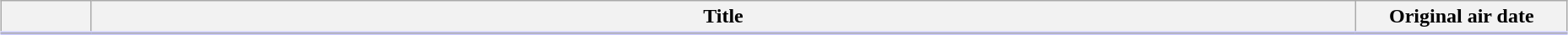<table class="plainrowheaders wikitable" style="width:98%; margin:auto; background:#FFF;">
<tr style="border-bottom: 3px solid #CCF;">
<th style="width:4em;"></th>
<th>Title</th>
<th style="width:10em;">Original air date</th>
</tr>
<tr>
</tr>
</table>
